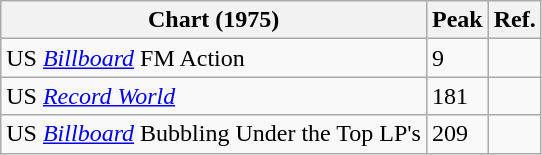<table class="wikitable">
<tr>
<th>Chart (1975)</th>
<th>Peak</th>
<th>Ref.</th>
</tr>
<tr>
<td>US <a href='#'><em>Billboard</em></a> FM Action</td>
<td>9</td>
<td></td>
</tr>
<tr>
<td>US <em><a href='#'>Record World</a></em></td>
<td>181</td>
<td></td>
</tr>
<tr>
<td>US <em><a href='#'>Billboard</a></em> Bubbling Under the Top LP's</td>
<td>209</td>
<td></td>
</tr>
</table>
